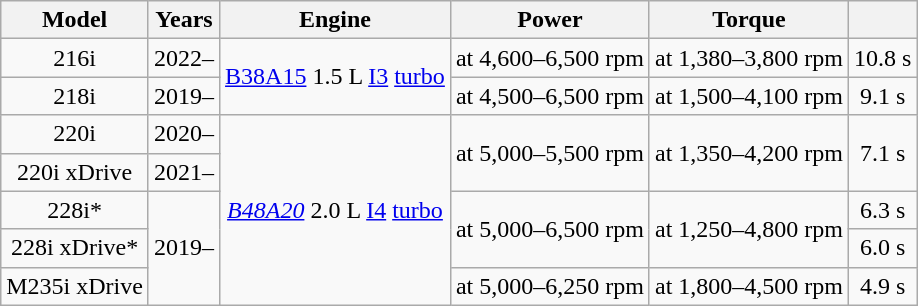<table class="wikitable sortable" style="text-align: center;">
<tr>
<th>Model</th>
<th>Years</th>
<th>Engine</th>
<th>Power</th>
<th>Torque</th>
<th></th>
</tr>
<tr>
<td>216i</td>
<td rowspan="1">2022–</td>
<td rowspan="2"><a href='#'>B38A15</a> 1.5 L <a href='#'>I3</a> <a href='#'>turbo</a></td>
<td> at 4,600–6,500 rpm</td>
<td> at 1,380–3,800 rpm</td>
<td>10.8 s</td>
</tr>
<tr>
<td>218i</td>
<td rowspan="1">2019–</td>
<td> at 4,500–6,500 rpm</td>
<td> at 1,500–4,100 rpm</td>
<td>9.1 s</td>
</tr>
<tr>
<td>220i</td>
<td rowspan="1">2020–</td>
<td rowspan="5"><em><a href='#'>B48A20</a></em> 2.0 L <a href='#'>I4</a> <a href='#'>turbo</a></td>
<td rowspan="2"> at 5,000–5,500 rpm</td>
<td rowspan="2"> at 1,350–4,200 rpm</td>
<td rowspan="2">7.1 s</td>
</tr>
<tr>
<td>220i xDrive</td>
<td>2021–</td>
</tr>
<tr>
<td>228i*</td>
<td rowspan="3">2019–</td>
<td rowspan="2"> at 5,000–6,500 rpm</td>
<td rowspan="2"> at 1,250–4,800 rpm</td>
<td>6.3 s</td>
</tr>
<tr>
<td>228i xDrive*</td>
<td>6.0 s</td>
</tr>
<tr>
<td>M235i xDrive</td>
<td> at 5,000–6,250 rpm</td>
<td> at 1,800–4,500 rpm</td>
<td>4.9 s</td>
</tr>
</table>
